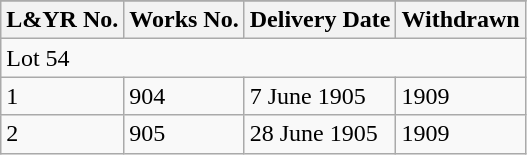<table class="wikitable sortable collapsible uncollapsed">
<tr>
</tr>
<tr>
<th>L&YR No.</th>
<th>Works No.</th>
<th data-sort-type=date>Delivery Date</th>
<th data-sort-type=date>Withdrawn</th>
</tr>
<tr>
<td colspan=5>Lot 54</td>
</tr>
<tr>
<td>1</td>
<td>904</td>
<td>7 June 1905</td>
<td>1909</td>
</tr>
<tr>
<td>2</td>
<td>905</td>
<td>28 June 1905</td>
<td>1909</td>
</tr>
</table>
